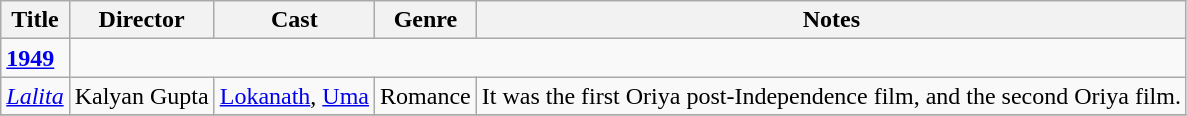<table class="wikitable">
<tr>
<th>Title</th>
<th>Director</th>
<th>Cast</th>
<th>Genre</th>
<th>Notes</th>
</tr>
<tr>
<td><strong><a href='#'>1949</a></strong></td>
</tr>
<tr>
<td><em><a href='#'>Lalita</a></em></td>
<td>Kalyan Gupta</td>
<td><a href='#'>Lokanath</a>, <a href='#'>Uma</a></td>
<td>Romance</td>
<td>It was the first Oriya post-Independence film, and the second Oriya film.</td>
</tr>
<tr>
</tr>
</table>
